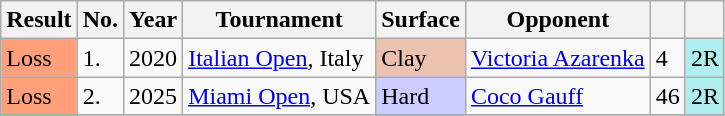<table class="wikitable" style=font-size:100%>
<tr>
<th>Result</th>
<th>No.</th>
<th>Year</th>
<th>Tournament</th>
<th>Surface</th>
<th>Opponent</th>
<th class="unsortable"></th>
<th class="unsortable"></th>
</tr>
<tr>
<td style="background:#FFA07A">Loss</td>
<td>1.</td>
<td>2020</td>
<td><a href='#'>Italian Open</a>, Italy</td>
<td style="background:#ebc2af">Clay</td>
<td> <a href='#'>Victoria Azarenka</a></td>
<td>4</td>
<td bgcolor=#afeeee>2R</td>
</tr>
<tr>
<td style="background:#FFA07A">Loss</td>
<td>2.</td>
<td>2025</td>
<td><a href='#'>Miami Open</a>, USA</td>
<td style="background:#ccccff">Hard</td>
<td> <a href='#'>Coco Gauff</a></td>
<td>46</td>
<td bgcolor=#afeeee>2R</td>
</tr>
<tr>
</tr>
</table>
